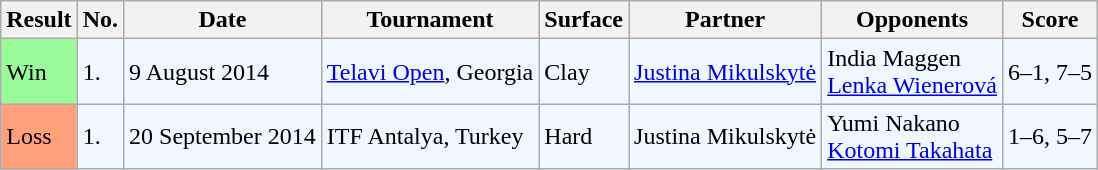<table class="sortable wikitable">
<tr>
<th>Result</th>
<th>No.</th>
<th>Date</th>
<th>Tournament</th>
<th>Surface</th>
<th>Partner</th>
<th>Opponents</th>
<th class="unsortable">Score</th>
</tr>
<tr style="background:#f0f8ff;">
<td style="background:#98fb98;">Win</td>
<td>1.</td>
<td>9 August 2014</td>
<td><a href='#'>Telavi Open</a>, Georgia</td>
<td>Clay</td>
<td> <a href='#'>Justina Mikulskytė</a></td>
<td> India Maggen <br>  <a href='#'>Lenka Wienerová</a></td>
<td>6–1, 7–5</td>
</tr>
<tr style="background:#f0f8ff;">
<td style="background:#ffa07a;">Loss</td>
<td>1.</td>
<td>20 September 2014</td>
<td>ITF Antalya, Turkey</td>
<td>Hard</td>
<td> Justina Mikulskytė</td>
<td> Yumi Nakano <br>  <a href='#'>Kotomi Takahata</a></td>
<td>1–6, 5–7</td>
</tr>
</table>
